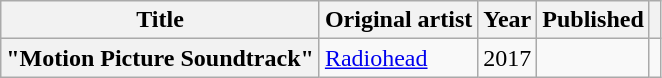<table class="wikitable plainrowheaders">
<tr>
<th>Title</th>
<th>Original artist</th>
<th>Year</th>
<th>Published</th>
<th></th>
</tr>
<tr>
<th scope="row">"Motion Picture Soundtrack"</th>
<td><a href='#'>Radiohead</a></td>
<td>2017</td>
<td></td>
<td></td>
</tr>
</table>
